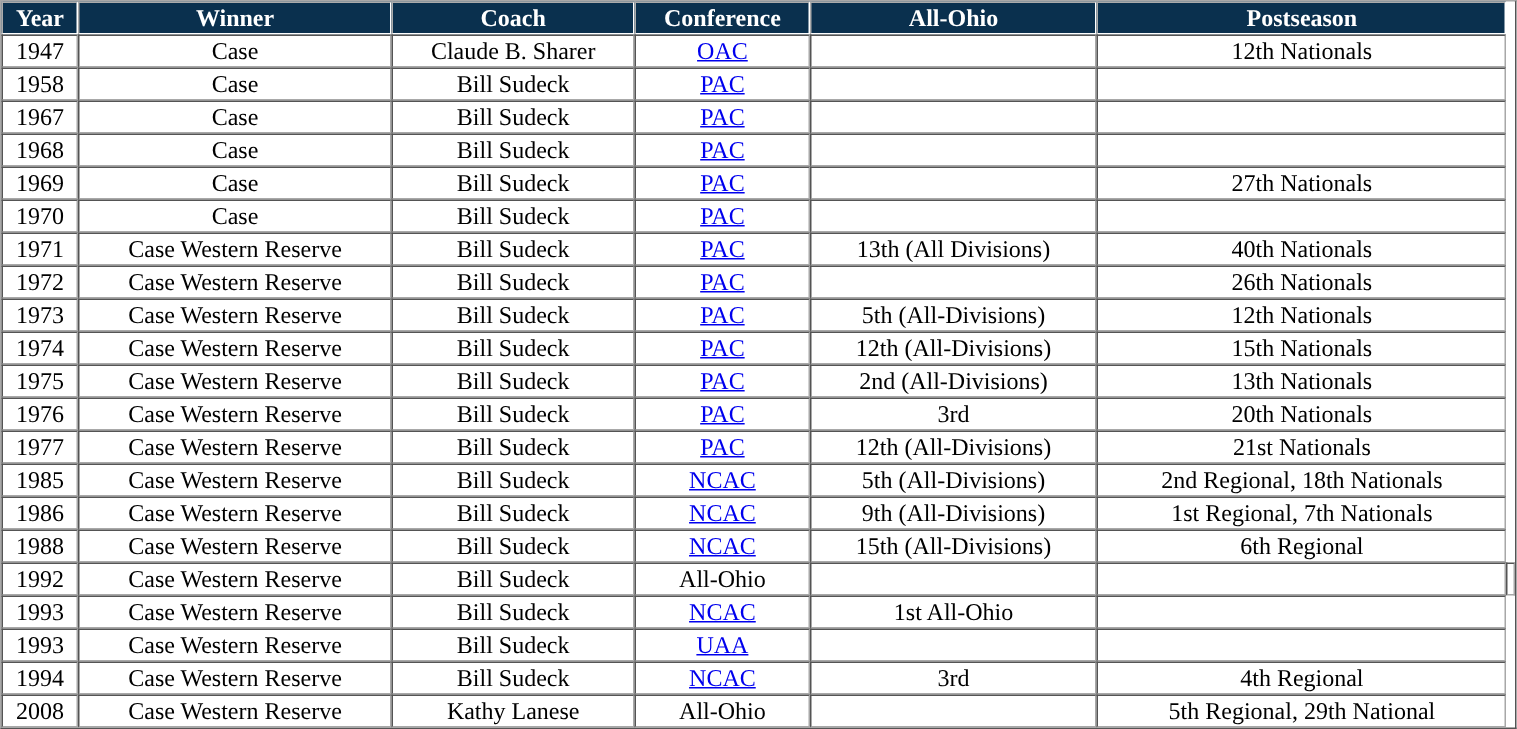<table bcellpadding="1" border="1" cellspacing="0" style="width:80%;"valign="top">
<tr>
<th - style="background:#0A304E; color:white">Year</th>
<th - style="background:#0A304E; color:white">Winner</th>
<th - style="background:#0A304E; color:white">Coach</th>
<th - style="background:#0A304E; color:white">Conference</th>
<th - style="background:#0A304E; color:white">All-Ohio</th>
<th - style="background:#0A304E; color:white">Postseason</th>
</tr>
<tr style="text-align:center;">
<td>1947</td>
<td>Case</td>
<td>Claude B. Sharer</td>
<td><a href='#'>OAC</a></td>
<td></td>
<td>12th Nationals</td>
</tr>
<tr style="text-align:center;">
<td>1958</td>
<td>Case</td>
<td>Bill Sudeck</td>
<td><a href='#'>PAC</a></td>
<td></td>
<td></td>
</tr>
<tr style="text-align:center;">
<td>1967</td>
<td>Case</td>
<td>Bill Sudeck</td>
<td><a href='#'>PAC</a></td>
<td></td>
<td></td>
</tr>
<tr style="text-align:center;">
<td>1968</td>
<td>Case</td>
<td>Bill Sudeck</td>
<td><a href='#'>PAC</a></td>
<td></td>
<td></td>
</tr>
<tr style="text-align:center;">
<td>1969</td>
<td>Case</td>
<td>Bill Sudeck</td>
<td><a href='#'>PAC</a></td>
<td></td>
<td>27th Nationals</td>
</tr>
<tr style="text-align:center;">
<td>1970</td>
<td>Case</td>
<td>Bill Sudeck</td>
<td><a href='#'>PAC</a></td>
<td></td>
<td></td>
</tr>
<tr style="text-align:center;">
<td>1971</td>
<td>Case Western Reserve</td>
<td>Bill Sudeck</td>
<td><a href='#'>PAC</a></td>
<td>13th (All Divisions)</td>
<td>40th Nationals</td>
</tr>
<tr style="text-align:center;">
<td>1972</td>
<td>Case Western Reserve</td>
<td>Bill Sudeck</td>
<td><a href='#'>PAC</a></td>
<td></td>
<td>26th Nationals</td>
</tr>
<tr style="text-align:center;">
<td>1973</td>
<td>Case Western Reserve</td>
<td>Bill Sudeck</td>
<td><a href='#'>PAC</a></td>
<td>5th (All-Divisions)</td>
<td>12th Nationals</td>
</tr>
<tr style="text-align:center;">
<td>1974</td>
<td>Case Western Reserve</td>
<td>Bill Sudeck</td>
<td><a href='#'>PAC</a></td>
<td>12th (All-Divisions)</td>
<td>15th Nationals</td>
</tr>
<tr style="text-align:center;">
<td>1975</td>
<td>Case Western Reserve</td>
<td>Bill Sudeck</td>
<td><a href='#'>PAC</a></td>
<td>2nd (All-Divisions)</td>
<td>13th Nationals</td>
</tr>
<tr style="text-align:center;">
<td>1976</td>
<td>Case Western Reserve</td>
<td>Bill Sudeck</td>
<td><a href='#'>PAC</a></td>
<td>3rd</td>
<td>20th Nationals</td>
</tr>
<tr style="text-align:center;">
<td>1977</td>
<td>Case Western Reserve</td>
<td>Bill Sudeck</td>
<td><a href='#'>PAC</a></td>
<td>12th (All-Divisions)</td>
<td>21st Nationals</td>
</tr>
<tr style="text-align:center;">
<td>1985</td>
<td>Case Western Reserve</td>
<td>Bill Sudeck</td>
<td><a href='#'>NCAC</a></td>
<td>5th (All-Divisions)</td>
<td>2nd Regional, 18th Nationals</td>
</tr>
<tr style="text-align:center;">
<td>1986</td>
<td>Case Western Reserve</td>
<td>Bill Sudeck</td>
<td><a href='#'>NCAC</a></td>
<td>9th (All-Divisions)</td>
<td>1st Regional, 7th Nationals</td>
</tr>
<tr style="text-align:center;">
<td>1988</td>
<td>Case Western Reserve</td>
<td>Bill Sudeck</td>
<td><a href='#'>NCAC</a></td>
<td>15th (All-Divisions)</td>
<td>6th Regional</td>
</tr>
<tr style="text-align:center;">
<td>1992</td>
<td>Case Western Reserve</td>
<td>Bill Sudeck</td>
<td>All-Ohio</td>
<td></td>
<td></td>
<td></td>
</tr>
<tr style="text-align:center;">
<td>1993</td>
<td>Case Western Reserve</td>
<td>Bill Sudeck</td>
<td><a href='#'>NCAC</a></td>
<td>1st All-Ohio</td>
<td></td>
</tr>
<tr style="text-align:center;">
<td>1993</td>
<td>Case Western Reserve</td>
<td>Bill Sudeck</td>
<td><a href='#'>UAA</a></td>
<td></td>
<td></td>
</tr>
<tr style="text-align:center;">
<td>1994</td>
<td>Case Western Reserve</td>
<td>Bill Sudeck</td>
<td><a href='#'>NCAC</a></td>
<td>3rd</td>
<td>4th Regional</td>
</tr>
<tr style="text-align:center;">
<td>2008</td>
<td>Case Western Reserve</td>
<td>Kathy Lanese</td>
<td>All-Ohio</td>
<td></td>
<td>5th Regional, 29th National</td>
</tr>
<tr style="text-align:center;">
</tr>
</table>
